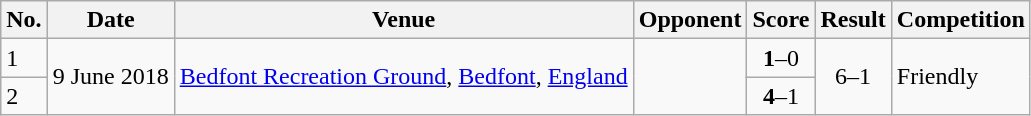<table class="wikitable">
<tr>
<th>No.</th>
<th>Date</th>
<th>Venue</th>
<th>Opponent</th>
<th>Score</th>
<th>Result</th>
<th>Competition</th>
</tr>
<tr>
<td>1</td>
<td rowspan=2>9 June 2018</td>
<td rowspan=2><a href='#'>Bedfont Recreation Ground</a>, <a href='#'>Bedfont</a>, <a href='#'>England</a></td>
<td rowspan=2></td>
<td align=center><strong>1</strong>–0</td>
<td align=center rowspan=3>6–1</td>
<td rowspan=2>Friendly</td>
</tr>
<tr>
<td>2</td>
<td align=center><strong>4</strong>–1</td>
</tr>
</table>
